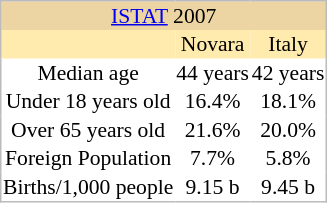<table cellpadding="1" border="0" style="float:left; margin:0 1em 1em 0; border:1px #bbb solid; border-collapse:collapse; font-size:90%;">
<tr style="text-align:center; background:#edd5a3;">
<td colspan="3"><a href='#'>ISTAT</a> 2007</td>
</tr>
<tr style="text-align:center;background-color:#ffebad;">
<td></td>
<td>Novara</td>
<td>Italy</td>
</tr>
<tr style="text-align:center;">
<td>Median age</td>
<td>44 years</td>
<td>42 years</td>
</tr>
<tr style="text-align:center;">
<td>Under 18 years old</td>
<td>16.4%</td>
<td>18.1%</td>
</tr>
<tr style="text-align:center;">
<td>Over 65 years old</td>
<td>21.6%</td>
<td>20.0%</td>
</tr>
<tr style="text-align:center;">
<td>Foreign Population</td>
<td>7.7%</td>
<td>5.8%</td>
</tr>
<tr style="text-align:center;">
<td>Births/1,000 people</td>
<td>9.15 b</td>
<td>9.45 b</td>
</tr>
</table>
